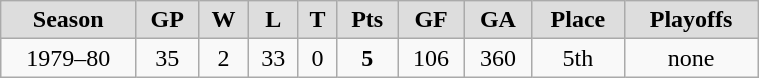<table class="wikitable" width=40%>
<tr style="font-weight:bold; background-color:#dddddd;" align="center" |>
<td>Season</td>
<td>GP</td>
<td>W</td>
<td>L</td>
<td>T</td>
<td>Pts</td>
<td>GF</td>
<td>GA</td>
<td>Place</td>
<td>Playoffs</td>
</tr>
<tr align="center">
<td>1979–80</td>
<td>35</td>
<td>2</td>
<td>33</td>
<td>0</td>
<td><strong>5</strong></td>
<td>106</td>
<td>360</td>
<td>5th</td>
<td>none</td>
</tr>
</table>
